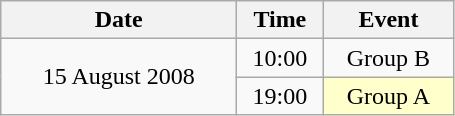<table class = "wikitable" style="text-align:center;">
<tr>
<th width=150>Date</th>
<th width=50>Time</th>
<th width=80>Event</th>
</tr>
<tr>
<td rowspan=2>15 August 2008</td>
<td>10:00</td>
<td>Group B</td>
</tr>
<tr>
<td>19:00</td>
<td bgcolor=ffffcc>Group A</td>
</tr>
</table>
